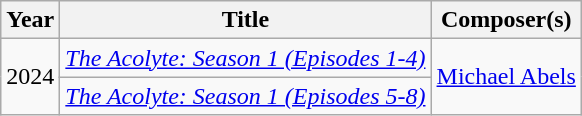<table class="wikitable">
<tr>
<th>Year</th>
<th>Title</th>
<th>Composer(s)</th>
</tr>
<tr>
<td rowspan="2">2024</td>
<td><a href='#'><em>The Acolyte: Season 1 (Episodes 1-4)</em></a></td>
<td rowspan="2"><a href='#'>Michael Abels</a></td>
</tr>
<tr>
<td><a href='#'><em>The Acolyte: Season 1 (Episodes 5-8)</em></a></td>
</tr>
</table>
